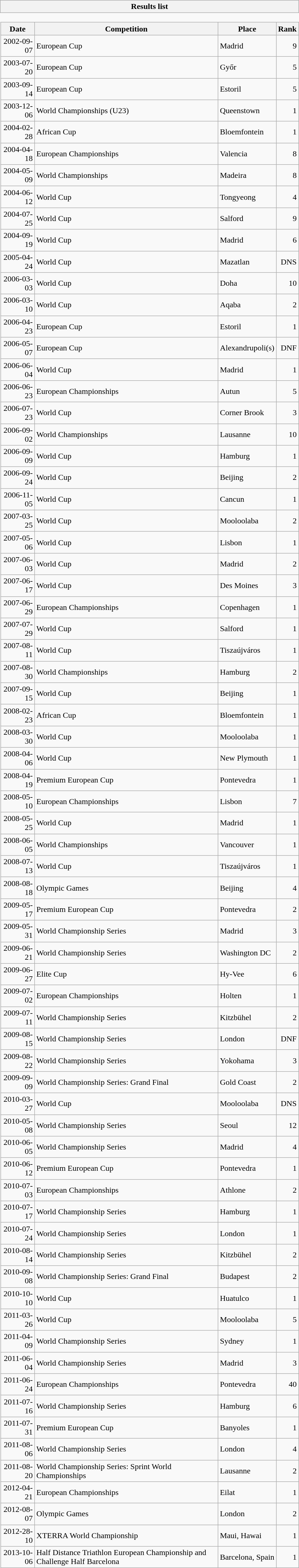<table class="wikitable collapsible collapsed" style="border:none; width:600px;">
<tr>
<th>Results list</th>
</tr>
<tr>
<td style="padding:0; border:none;"><br><table class="wikitable sortable" style="margin:0; width:100%;">
<tr>
<th>Date</th>
<th>Competition</th>
<th>Place</th>
<th>Rank</th>
</tr>
<tr>
<td style="text-align:right">2002-09-07</td>
<td>European Cup</td>
<td>Madrid</td>
<td style="text-align:right">9</td>
</tr>
<tr>
<td style="text-align:right">2003-07-20</td>
<td>European Cup</td>
<td>Győr</td>
<td style="text-align:right">5</td>
</tr>
<tr>
<td style="text-align:right">2003-09-14</td>
<td>European Cup</td>
<td>Estoril</td>
<td style="text-align:right">5</td>
</tr>
<tr>
<td style="text-align:right">2003-12-06</td>
<td>World Championships (U23)</td>
<td>Queenstown</td>
<td style="text-align:right">1</td>
</tr>
<tr>
<td style="text-align:right">2004-02-28</td>
<td>African Cup</td>
<td>Bloemfontein</td>
<td style="text-align:right">1</td>
</tr>
<tr>
<td style="text-align:right">2004-04-18</td>
<td>European Championships</td>
<td>Valencia</td>
<td style="text-align:right">8</td>
</tr>
<tr>
<td style="text-align:right">2004-05-09</td>
<td>World Championships</td>
<td>Madeira</td>
<td style="text-align:right">8</td>
</tr>
<tr>
<td style="text-align:right">2004-06-12</td>
<td>World Cup</td>
<td>Tongyeong</td>
<td style="text-align:right">4</td>
</tr>
<tr>
<td style="text-align:right">2004-07-25</td>
<td>World Cup</td>
<td>Salford</td>
<td style="text-align:right">9</td>
</tr>
<tr>
<td style="text-align:right">2004-09-19</td>
<td>World Cup</td>
<td>Madrid</td>
<td style="text-align:right">6</td>
</tr>
<tr>
<td style="text-align:right">2005-04-24</td>
<td>World Cup</td>
<td>Mazatlan</td>
<td style="text-align:right">DNS</td>
</tr>
<tr>
<td style="text-align:right">2006-03-03</td>
<td>World Cup</td>
<td>Doha</td>
<td style="text-align:right">10</td>
</tr>
<tr>
<td style="text-align:right">2006-03-10</td>
<td>World Cup</td>
<td>Aqaba</td>
<td style="text-align:right">2</td>
</tr>
<tr>
<td style="text-align:right">2006-04-23</td>
<td>European Cup</td>
<td>Estoril</td>
<td style="text-align:right">1</td>
</tr>
<tr>
<td style="text-align:right">2006-05-07</td>
<td>European Cup</td>
<td>Alexandrupoli(s)</td>
<td style="text-align:right">DNF</td>
</tr>
<tr>
<td style="text-align:right">2006-06-04</td>
<td>World Cup</td>
<td>Madrid</td>
<td style="text-align:right">1</td>
</tr>
<tr>
<td style="text-align:right">2006-06-23</td>
<td>European Championships</td>
<td>Autun</td>
<td style="text-align:right">5</td>
</tr>
<tr>
<td style="text-align:right">2006-07-23</td>
<td>World Cup</td>
<td>Corner Brook</td>
<td style="text-align:right">3</td>
</tr>
<tr>
<td style="text-align:right">2006-09-02</td>
<td>World Championships</td>
<td>Lausanne</td>
<td style="text-align:right">10</td>
</tr>
<tr>
<td style="text-align:right">2006-09-09</td>
<td>World Cup</td>
<td>Hamburg</td>
<td style="text-align:right">1</td>
</tr>
<tr>
<td style="text-align:right">2006-09-24</td>
<td>World Cup</td>
<td>Beijing</td>
<td style="text-align:right">2</td>
</tr>
<tr>
<td style="text-align:right">2006-11-05</td>
<td>World Cup</td>
<td>Cancun</td>
<td style="text-align:right">1</td>
</tr>
<tr>
<td style="text-align:right">2007-03-25</td>
<td>World Cup</td>
<td>Mooloolaba</td>
<td style="text-align:right">2</td>
</tr>
<tr>
<td style="text-align:right">2007-05-06</td>
<td>World Cup</td>
<td>Lisbon</td>
<td style="text-align:right">1</td>
</tr>
<tr>
<td style="text-align:right">2007-06-03</td>
<td>World Cup</td>
<td>Madrid</td>
<td style="text-align:right">2</td>
</tr>
<tr>
<td style="text-align:right">2007-06-17</td>
<td>World Cup</td>
<td>Des Moines</td>
<td style="text-align:right">3</td>
</tr>
<tr>
<td style="text-align:right">2007-06-29</td>
<td>European Championships</td>
<td>Copenhagen</td>
<td style="text-align:right">1</td>
</tr>
<tr>
<td style="text-align:right">2007-07-29</td>
<td>World Cup</td>
<td>Salford</td>
<td style="text-align:right">1</td>
</tr>
<tr>
<td style="text-align:right">2007-08-11</td>
<td>World Cup</td>
<td>Tiszaújváros</td>
<td style="text-align:right">1</td>
</tr>
<tr>
<td style="text-align:right">2007-08-30</td>
<td>World Championships</td>
<td>Hamburg</td>
<td style="text-align:right">2</td>
</tr>
<tr>
<td style="text-align:right">2007-09-15</td>
<td>World Cup</td>
<td>Beijing</td>
<td style="text-align:right">1</td>
</tr>
<tr>
<td style="text-align:right">2008-02-23</td>
<td>African Cup</td>
<td>Bloemfontein</td>
<td style="text-align:right">1</td>
</tr>
<tr>
<td style="text-align:right">2008-03-30</td>
<td>World Cup</td>
<td>Mooloolaba</td>
<td style="text-align:right">1</td>
</tr>
<tr>
<td style="text-align:right">2008-04-06</td>
<td>World Cup</td>
<td>New Plymouth</td>
<td style="text-align:right">1</td>
</tr>
<tr>
<td style="text-align:right">2008-04-19</td>
<td>Premium European Cup</td>
<td>Pontevedra</td>
<td style="text-align:right">1</td>
</tr>
<tr>
<td style="text-align:right">2008-05-10</td>
<td>European Championships</td>
<td>Lisbon</td>
<td style="text-align:right">7</td>
</tr>
<tr>
<td style="text-align:right">2008-05-25</td>
<td>World Cup</td>
<td>Madrid</td>
<td style="text-align:right">1</td>
</tr>
<tr>
<td style="text-align:right">2008-06-05</td>
<td>World Championships</td>
<td>Vancouver</td>
<td style="text-align:right">1</td>
</tr>
<tr>
<td style="text-align:right">2008-07-13</td>
<td>World Cup</td>
<td>Tiszaújváros</td>
<td style="text-align:right">1</td>
</tr>
<tr>
<td style="text-align:right">2008-08-18</td>
<td>Olympic Games</td>
<td>Beijing</td>
<td style="text-align:right">4</td>
</tr>
<tr>
<td style="text-align:right">2009-05-17</td>
<td>Premium European Cup</td>
<td>Pontevedra</td>
<td style="text-align:right">2</td>
</tr>
<tr>
<td style="text-align:right">2009-05-31</td>
<td>World Championship Series</td>
<td>Madrid</td>
<td style="text-align:right">3</td>
</tr>
<tr>
<td style="text-align:right">2009-06-21</td>
<td>World Championship Series</td>
<td>Washington DC</td>
<td style="text-align:right">2</td>
</tr>
<tr>
<td style="text-align:right">2009-06-27</td>
<td>Elite Cup</td>
<td>Hy-Vee</td>
<td style="text-align:right">6</td>
</tr>
<tr>
<td style="text-align:right">2009-07-02</td>
<td>European Championships</td>
<td>Holten</td>
<td style="text-align:right">1</td>
</tr>
<tr>
<td style="text-align:right">2009-07-11</td>
<td>World Championship Series</td>
<td>Kitzbühel</td>
<td style="text-align:right">2</td>
</tr>
<tr>
<td style="text-align:right">2009-08-15</td>
<td>World Championship Series</td>
<td>London</td>
<td style="text-align:right">DNF</td>
</tr>
<tr>
<td style="text-align:right">2009-08-22</td>
<td>World Championship Series</td>
<td>Yokohama</td>
<td style="text-align:right">3</td>
</tr>
<tr>
<td style="text-align:right">2009-09-09</td>
<td>World Championship Series: Grand Final</td>
<td>Gold Coast</td>
<td style="text-align:right">2</td>
</tr>
<tr>
<td style="text-align:right">2010-03-27</td>
<td>World Cup</td>
<td>Mooloolaba</td>
<td style="text-align:right">DNS</td>
</tr>
<tr>
<td style="text-align:right">2010-05-08</td>
<td>World Championship Series</td>
<td>Seoul</td>
<td style="text-align:right">12</td>
</tr>
<tr>
<td style="text-align:right">2010-06-05</td>
<td>World Championship Series</td>
<td>Madrid</td>
<td style="text-align:right">4</td>
</tr>
<tr>
<td style="text-align:right">2010-06-12</td>
<td>Premium European Cup</td>
<td>Pontevedra</td>
<td style="text-align:right">1</td>
</tr>
<tr>
<td style="text-align:right">2010-07-03</td>
<td>European Championships</td>
<td>Athlone</td>
<td style="text-align:right">2</td>
</tr>
<tr>
<td style="text-align:right">2010-07-17</td>
<td>World Championship Series</td>
<td>Hamburg</td>
<td style="text-align:right">1</td>
</tr>
<tr>
<td style="text-align:right">2010-07-24</td>
<td>World Championship Series</td>
<td>London</td>
<td style="text-align:right">1</td>
</tr>
<tr>
<td style="text-align:right">2010-08-14</td>
<td>World Championship Series</td>
<td>Kitzbühel</td>
<td style="text-align:right">2</td>
</tr>
<tr>
<td style="text-align:right">2010-09-08</td>
<td>World Championship Series: Grand Final</td>
<td>Budapest</td>
<td style="text-align:right">2</td>
</tr>
<tr>
<td style="text-align:right">2010-10-10</td>
<td>World Cup</td>
<td>Huatulco</td>
<td style="text-align:right">1</td>
</tr>
<tr>
<td style="text-align:right">2011-03-26</td>
<td>World Cup</td>
<td>Mooloolaba</td>
<td style="text-align:right">5</td>
</tr>
<tr>
<td style="text-align:right">2011-04-09</td>
<td>World Championship Series</td>
<td>Sydney</td>
<td style="text-align:right">1</td>
</tr>
<tr>
<td style="text-align:right">2011-06-04</td>
<td>World Championship Series</td>
<td>Madrid</td>
<td style="text-align:right">3</td>
</tr>
<tr>
<td style="text-align:right">2011-06-24</td>
<td>European Championships</td>
<td>Pontevedra</td>
<td style="text-align:right">40</td>
</tr>
<tr>
<td style="text-align:right">2011-07-16</td>
<td>World Championship Series</td>
<td>Hamburg</td>
<td style="text-align:right">6</td>
</tr>
<tr>
<td style="text-align:right">2011-07-31</td>
<td>Premium European Cup</td>
<td>Banyoles</td>
<td style="text-align:right">1</td>
</tr>
<tr>
<td style="text-align:right">2011-08-06</td>
<td>World Championship Series</td>
<td>London</td>
<td style="text-align:right">4</td>
</tr>
<tr>
<td style="text-align:right">2011-08-20</td>
<td>World Championship Series: Sprint World Championships</td>
<td>Lausanne</td>
<td style="text-align:right">2</td>
</tr>
<tr>
<td style="text-align:right">2012-04-21</td>
<td>European Championships</td>
<td>Eilat</td>
<td style="text-align:right">1</td>
</tr>
<tr>
<td style="text-align:right">2012-08-07</td>
<td>Olympic Games</td>
<td>London</td>
<td style="text-align:right">2</td>
</tr>
<tr>
<td style="text-align:right">2012-28-10</td>
<td>XTERRA World Championship</td>
<td>Maui, Hawai</td>
<td style="text-align:right">1</td>
</tr>
<tr>
<td style="text-align:right">2013-10-06</td>
<td>Half Distance Triathlon European Championship and Challenge Half Barcelona</td>
<td>Barcelona, Spain</td>
<td style="text-align:right">1</td>
</tr>
</table>
</td>
</tr>
</table>
